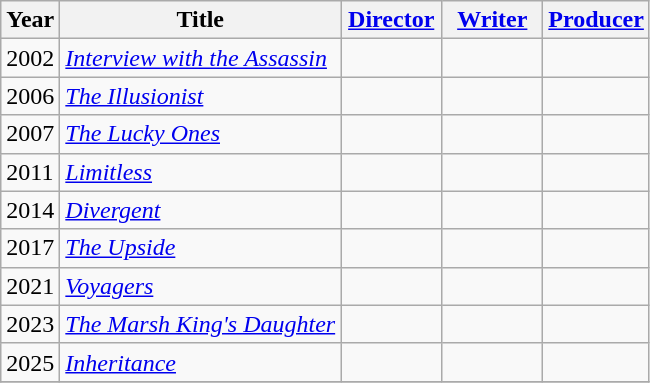<table class="wikitable">
<tr>
<th>Year</th>
<th>Title</th>
<th width="60"><a href='#'>Director</a></th>
<th width="60"><a href='#'>Writer</a></th>
<th width="60"><a href='#'>Producer</a></th>
</tr>
<tr>
<td>2002</td>
<td><em><a href='#'>Interview with the Assassin</a></em></td>
<td></td>
<td></td>
<td></td>
</tr>
<tr>
<td>2006</td>
<td><em><a href='#'>The Illusionist</a></em></td>
<td></td>
<td></td>
<td></td>
</tr>
<tr>
<td>2007</td>
<td><em><a href='#'>The Lucky Ones</a> </em></td>
<td></td>
<td></td>
<td></td>
</tr>
<tr>
<td>2011</td>
<td><em><a href='#'>Limitless</a> </em></td>
<td></td>
<td></td>
<td></td>
</tr>
<tr>
<td>2014</td>
<td><em><a href='#'>Divergent</a> </em></td>
<td></td>
<td></td>
<td></td>
</tr>
<tr>
<td>2017</td>
<td><em><a href='#'>The Upside</a></em></td>
<td></td>
<td></td>
<td></td>
</tr>
<tr>
<td>2021</td>
<td><em><a href='#'>Voyagers</a></em></td>
<td></td>
<td></td>
<td></td>
</tr>
<tr>
<td>2023</td>
<td><em><a href='#'>The Marsh King's Daughter</a></em></td>
<td></td>
<td></td>
<td></td>
</tr>
<tr>
<td>2025</td>
<td><em><a href='#'>Inheritance</a></em></td>
<td></td>
<td></td>
<td></td>
</tr>
<tr>
</tr>
</table>
